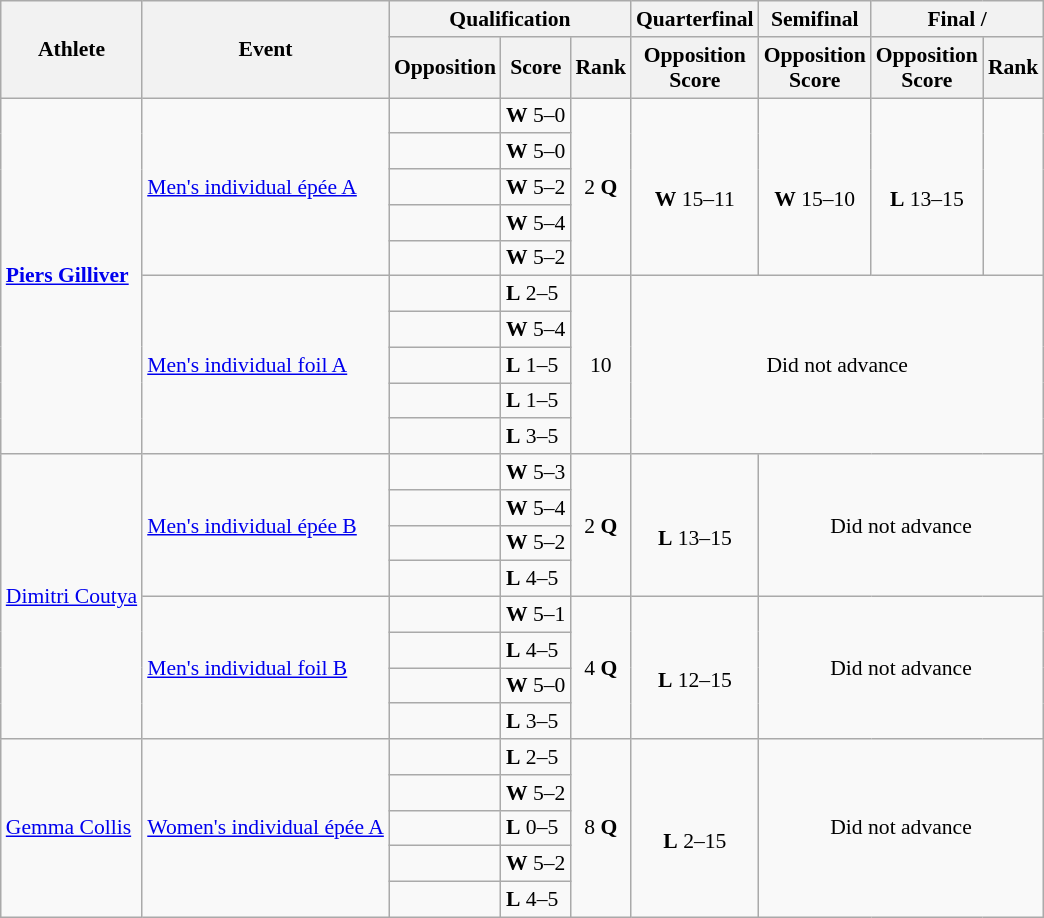<table class=wikitable style="font-size:90%">
<tr>
<th rowspan="2">Athlete</th>
<th rowspan="2">Event</th>
<th colspan="3">Qualification</th>
<th>Quarterfinal</th>
<th>Semifinal</th>
<th colspan="2">Final / </th>
</tr>
<tr>
<th>Opposition</th>
<th>Score</th>
<th>Rank</th>
<th>Opposition<br>Score</th>
<th>Opposition<br>Score</th>
<th>Opposition<br>Score</th>
<th>Rank</th>
</tr>
<tr align=center>
<td style="text-align:left;" rowspan="10"><strong><a href='#'>Piers Gilliver</a></strong></td>
<td style="text-align:left;" rowspan="5"><a href='#'>Men's individual épée A</a></td>
<td align=left></td>
<td align=left><strong>W</strong> 5–0</td>
<td rowspan=5>2 <strong>Q</strong></td>
<td rowspan=5><br><strong>W</strong> 15–11</td>
<td rowspan=5><br><strong>W</strong> 15–10</td>
<td rowspan=5><br><strong>L</strong> 13–15</td>
<td rowspan=5></td>
</tr>
<tr>
<td></td>
<td><strong>W</strong> 5–0</td>
</tr>
<tr>
<td></td>
<td><strong>W</strong> 5–2</td>
</tr>
<tr>
<td></td>
<td><strong>W</strong> 5–4</td>
</tr>
<tr>
<td></td>
<td><strong>W</strong> 5–2</td>
</tr>
<tr align=center>
<td style="text-align:left;" rowspan="5"><a href='#'>Men's individual foil A</a></td>
<td align=left></td>
<td align=left><strong>L</strong> 2–5</td>
<td rowspan=5>10</td>
<td rowspan=5 colspan=4>Did not advance</td>
</tr>
<tr>
<td></td>
<td><strong>W</strong> 5–4</td>
</tr>
<tr>
<td></td>
<td><strong>L</strong> 1–5</td>
</tr>
<tr>
<td></td>
<td><strong>L</strong> 1–5</td>
</tr>
<tr>
<td></td>
<td><strong>L</strong> 3–5</td>
</tr>
<tr align=center>
<td style="text-align:left;" rowspan="8"><a href='#'>Dimitri Coutya</a></td>
<td style="text-align:left;" rowspan="4"><a href='#'>Men's individual épée B</a></td>
<td align=left></td>
<td align=left><strong>W</strong> 5–3</td>
<td rowspan=4>2 <strong>Q</strong></td>
<td rowspan=4><br><strong>L</strong> 13–15</td>
<td rowspan=4 colspan=3>Did not advance</td>
</tr>
<tr>
<td></td>
<td><strong>W</strong> 5–4</td>
</tr>
<tr>
<td></td>
<td><strong>W</strong> 5–2</td>
</tr>
<tr>
<td></td>
<td><strong>L</strong> 4–5</td>
</tr>
<tr align=center>
<td style="text-align:left;" rowspan="4"><a href='#'>Men's individual foil B</a></td>
<td align=left></td>
<td align=left><strong>W</strong> 5–1</td>
<td rowspan=4>4 <strong>Q</strong></td>
<td rowspan=4><br><strong>L</strong> 12–15</td>
<td rowspan=4 colspan=3>Did not advance</td>
</tr>
<tr>
<td></td>
<td><strong>L</strong> 4–5</td>
</tr>
<tr>
<td></td>
<td><strong>W</strong> 5–0</td>
</tr>
<tr>
<td></td>
<td><strong>L</strong> 3–5</td>
</tr>
<tr align=center>
<td style="text-align:left;" rowspan="5"><a href='#'>Gemma Collis</a></td>
<td style="text-align:left;" rowspan="5"><a href='#'>Women's individual épée A</a></td>
<td align=left></td>
<td align=left><strong>L</strong> 2–5</td>
<td rowspan=5>8 <strong>Q</strong></td>
<td rowspan=5><br><strong>L</strong> 2–15</td>
<td rowspan=5 colspan=3>Did not advance</td>
</tr>
<tr>
<td></td>
<td><strong>W</strong> 5–2</td>
</tr>
<tr>
<td></td>
<td><strong>L</strong> 0–5</td>
</tr>
<tr>
<td></td>
<td><strong>W</strong> 5–2</td>
</tr>
<tr>
<td></td>
<td><strong>L</strong> 4–5</td>
</tr>
</table>
